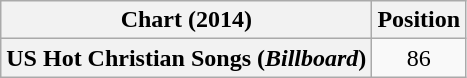<table class="wikitable plainrowheaders" style="text-align:center">
<tr>
<th scope="col">Chart (2014)</th>
<th scope="col">Position</th>
</tr>
<tr>
<th scope="row">US Hot Christian Songs (<em>Billboard</em>)</th>
<td>86</td>
</tr>
</table>
